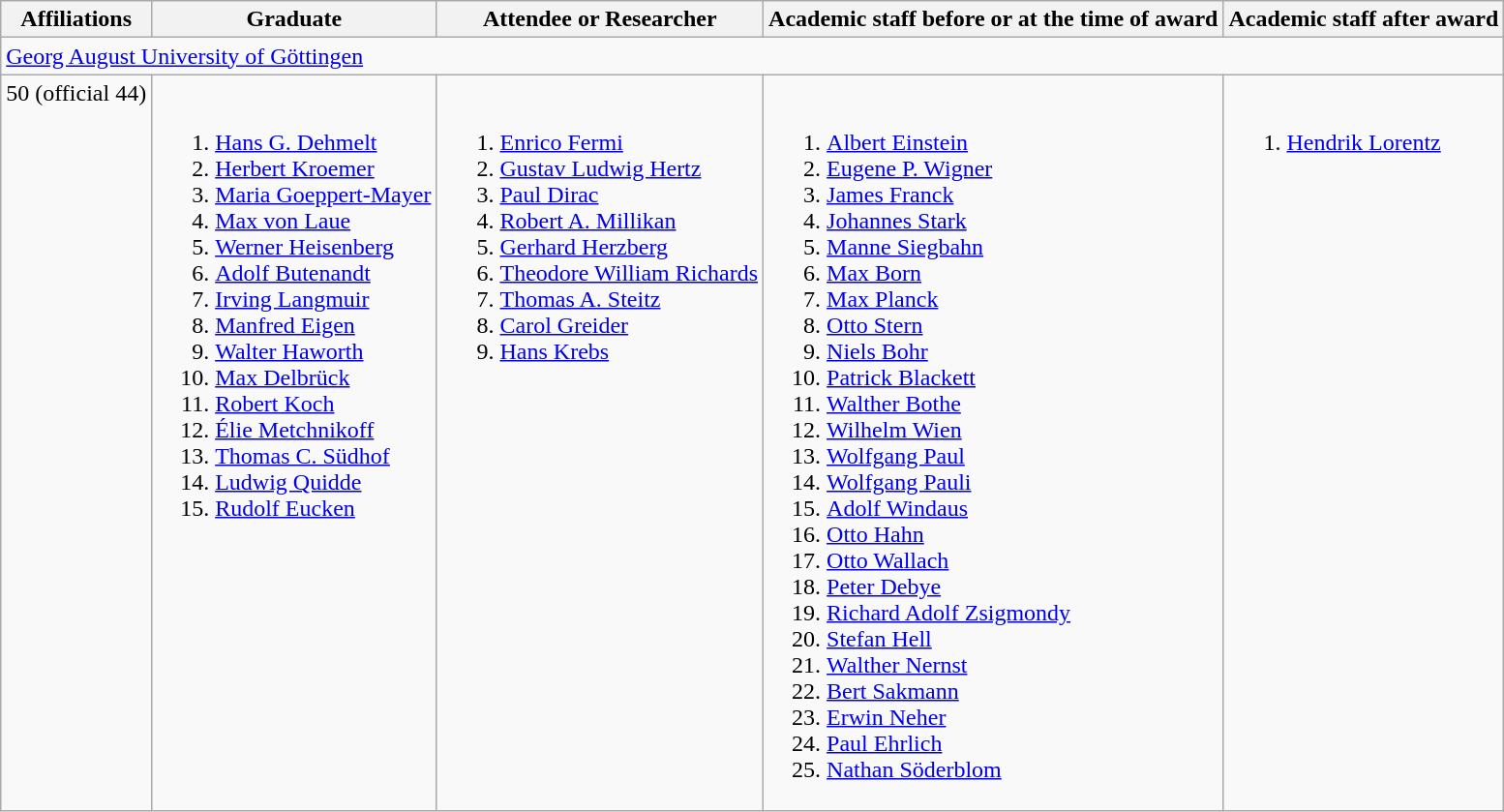<table class="wikitable">
<tr>
<th>Affiliations</th>
<th>Graduate</th>
<th>Attendee or Researcher</th>
<th>Academic staff before or at the time of award</th>
<th>Academic staff after award</th>
</tr>
<tr>
<td colspan="5"><a href='#'>Georg August University of Göttingen</a></td>
</tr>
<tr valign="top">
<td>50 (official 44)</td>
<td><br><ol><li> <a href='#'>Hans G. Dehmelt</a></li><li> <a href='#'>Herbert Kroemer</a></li><li> <a href='#'>Maria Goeppert-Mayer</a></li><li> <a href='#'>Max von Laue</a></li><li> <a href='#'>Werner Heisenberg</a></li><li> <a href='#'>Adolf Butenandt</a></li><li> <a href='#'>Irving Langmuir</a></li><li> <a href='#'>Manfred Eigen</a></li><li> <a href='#'>Walter Haworth</a></li><li> <a href='#'>Max Delbrück</a></li><li> <a href='#'>Robert Koch</a></li><li> <a href='#'>Élie Metchnikoff</a></li><li> <a href='#'>Thomas C. Südhof</a></li><li> <a href='#'>Ludwig Quidde</a></li><li> <a href='#'>Rudolf Eucken</a></li></ol></td>
<td><br><ol><li> <a href='#'>Enrico Fermi</a></li><li> <a href='#'>Gustav Ludwig Hertz</a></li><li> <a href='#'>Paul Dirac</a></li><li> <a href='#'>Robert A. Millikan</a></li><li> <a href='#'>Gerhard Herzberg</a></li><li> <a href='#'>Theodore William Richards</a></li><li> <a href='#'>Thomas A. Steitz</a></li><li> <a href='#'>Carol Greider</a></li><li> <a href='#'>Hans Krebs</a></li></ol></td>
<td><br><ol><li> <a href='#'>Albert Einstein</a></li><li> <a href='#'>Eugene P. Wigner</a></li><li> <a href='#'>James Franck</a></li><li> <a href='#'>Johannes Stark</a></li><li> <a href='#'>Manne Siegbahn</a></li><li> <a href='#'>Max Born</a></li><li> <a href='#'>Max Planck</a></li><li> <a href='#'>Otto Stern</a></li><li> <a href='#'>Niels Bohr</a></li><li> <a href='#'>Patrick Blackett</a></li><li> <a href='#'>Walther Bothe</a></li><li> <a href='#'>Wilhelm Wien</a></li><li> <a href='#'>Wolfgang Paul</a></li><li> <a href='#'>Wolfgang Pauli</a></li><li> <a href='#'>Adolf Windaus</a></li><li> <a href='#'>Otto Hahn</a></li><li> <a href='#'>Otto Wallach</a></li><li> <a href='#'>Peter Debye</a></li><li> <a href='#'>Richard Adolf Zsigmondy</a></li><li> <a href='#'>Stefan Hell</a></li><li> <a href='#'>Walther Nernst</a></li><li> <a href='#'>Bert Sakmann</a></li><li> <a href='#'>Erwin Neher</a></li><li> <a href='#'>Paul Ehrlich</a></li><li> <a href='#'>Nathan Söderblom</a></li></ol></td>
<td><br><ol><li> <a href='#'>Hendrik Lorentz</a></li></ol></td>
</tr>
</table>
